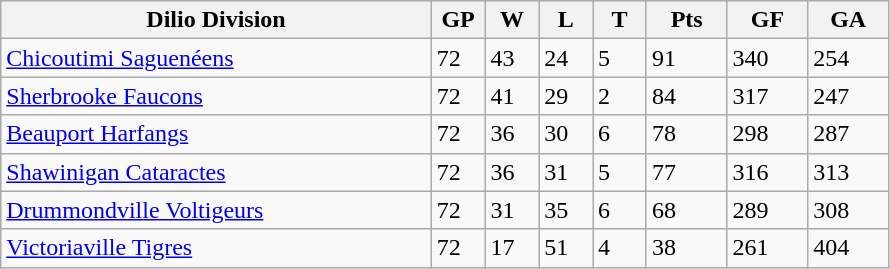<table class="wikitable">
<tr>
<th bgcolor="#DDDDFF" width="40%">Dilio Division</th>
<th bgcolor="#DDDDFF" width="5%">GP</th>
<th bgcolor="#DDDDFF" width="5%">W</th>
<th bgcolor="#DDDDFF" width="5%">L</th>
<th bgcolor="#DDDDFF" width="5%">T</th>
<th bgcolor="#DDDDFF" width="7.5%">Pts</th>
<th bgcolor="#DDDDFF" width="7.5%">GF</th>
<th bgcolor="#DDDDFF" width="7.5%">GA</th>
</tr>
<tr>
<td><a href='#'>Chicoutimi Saguenéens</a></td>
<td>72</td>
<td>43</td>
<td>24</td>
<td>5</td>
<td>91</td>
<td>340</td>
<td>254</td>
</tr>
<tr>
<td><a href='#'>Sherbrooke Faucons</a></td>
<td>72</td>
<td>41</td>
<td>29</td>
<td>2</td>
<td>84</td>
<td>317</td>
<td>247</td>
</tr>
<tr>
<td><a href='#'>Beauport Harfangs</a></td>
<td>72</td>
<td>36</td>
<td>30</td>
<td>6</td>
<td>78</td>
<td>298</td>
<td>287</td>
</tr>
<tr>
<td><a href='#'>Shawinigan Cataractes</a></td>
<td>72</td>
<td>36</td>
<td>31</td>
<td>5</td>
<td>77</td>
<td>316</td>
<td>313</td>
</tr>
<tr>
<td><a href='#'>Drummondville Voltigeurs</a></td>
<td>72</td>
<td>31</td>
<td>35</td>
<td>6</td>
<td>68</td>
<td>289</td>
<td>308</td>
</tr>
<tr>
<td><a href='#'>Victoriaville Tigres</a></td>
<td>72</td>
<td>17</td>
<td>51</td>
<td>4</td>
<td>38</td>
<td>261</td>
<td>404</td>
</tr>
</table>
